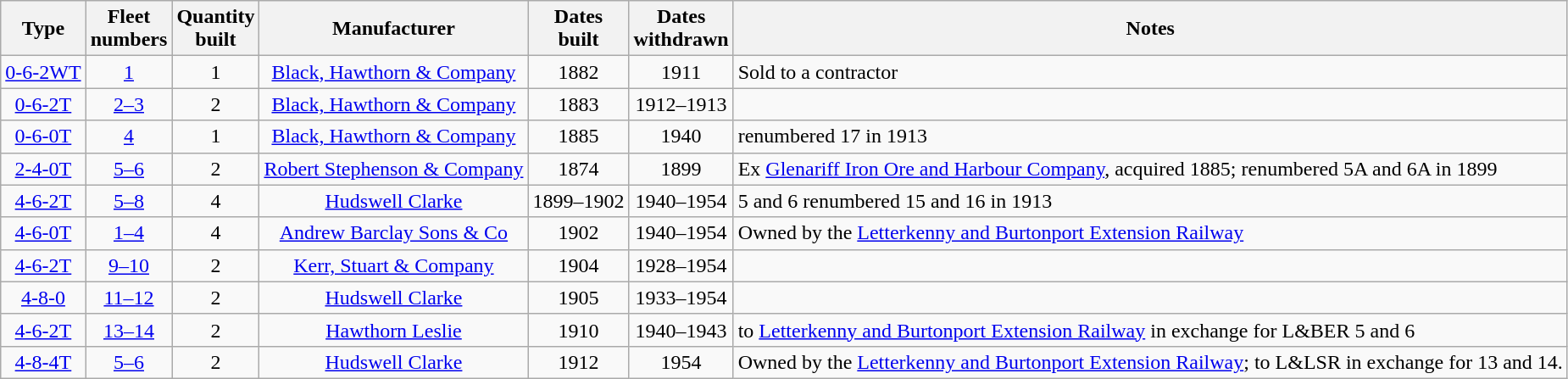<table class=wikitable style=text-align:center>
<tr>
<th>Type</th>
<th>Fleet<br>numbers</th>
<th>Quantity<br>built</th>
<th>Manufacturer</th>
<th>Dates<br>built</th>
<th>Dates<br>withdrawn</th>
<th>Notes </th>
</tr>
<tr>
<td><a href='#'>0-6-2WT</a></td>
<td><a href='#'>1</a></td>
<td>1</td>
<td><a href='#'>Black, Hawthorn & Company</a></td>
<td>1882</td>
<td>1911</td>
<td align=left>Sold to a contractor</td>
</tr>
<tr>
<td><a href='#'>0-6-2T</a></td>
<td><a href='#'>2–3</a></td>
<td>2</td>
<td><a href='#'>Black, Hawthorn & Company</a></td>
<td>1883</td>
<td>1912–1913</td>
<td align=left></td>
</tr>
<tr>
<td><a href='#'>0-6-0T</a></td>
<td><a href='#'>4</a></td>
<td>1</td>
<td><a href='#'>Black, Hawthorn & Company</a></td>
<td>1885</td>
<td>1940</td>
<td align=left>renumbered 17 in 1913</td>
</tr>
<tr>
<td><a href='#'>2-4-0T</a></td>
<td><a href='#'>5–6</a></td>
<td>2</td>
<td><a href='#'>Robert Stephenson & Company</a></td>
<td>1874</td>
<td>1899</td>
<td align=left>Ex <a href='#'>Glenariff Iron Ore and Harbour Company</a>, acquired 1885; renumbered 5A and 6A in 1899</td>
</tr>
<tr>
<td><a href='#'>4-6-2T</a></td>
<td><a href='#'>5–8</a></td>
<td>4</td>
<td><a href='#'>Hudswell Clarke</a></td>
<td>1899–1902</td>
<td>1940–1954</td>
<td align=left>5 and 6 renumbered 15 and 16 in 1913</td>
</tr>
<tr>
<td><a href='#'>4-6-0T</a></td>
<td><a href='#'>1–4</a></td>
<td>4</td>
<td><a href='#'>Andrew Barclay Sons & Co</a></td>
<td>1902</td>
<td>1940–1954</td>
<td align=left>Owned by the <a href='#'>Letterkenny and Burtonport Extension Railway</a></td>
</tr>
<tr>
<td><a href='#'>4-6-2T</a></td>
<td><a href='#'>9–10</a></td>
<td>2</td>
<td><a href='#'>Kerr, Stuart & Company</a></td>
<td>1904</td>
<td>1928–1954</td>
<td align=left></td>
</tr>
<tr>
<td><a href='#'>4-8-0</a></td>
<td><a href='#'>11–12</a></td>
<td>2</td>
<td><a href='#'>Hudswell Clarke</a></td>
<td>1905</td>
<td>1933–1954</td>
<td align=left></td>
</tr>
<tr>
<td><a href='#'>4-6-2T</a></td>
<td><a href='#'>13–14</a></td>
<td>2</td>
<td><a href='#'>Hawthorn Leslie</a></td>
<td>1910</td>
<td>1940–1943</td>
<td align=left>to <a href='#'>Letterkenny and Burtonport Extension Railway</a> in exchange for L&BER 5 and 6</td>
</tr>
<tr>
<td><a href='#'>4-8-4T</a></td>
<td><a href='#'>5–6</a></td>
<td>2</td>
<td><a href='#'>Hudswell Clarke</a></td>
<td>1912</td>
<td>1954</td>
<td align=left>Owned by the <a href='#'>Letterkenny and Burtonport Extension Railway</a>; to L&LSR in exchange for 13 and 14.</td>
</tr>
</table>
